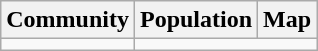<table class="wikitable sortable">
<tr>
<th>Community</th>
<th data-sort-type=number>Population</th>
<th>Map</th>
</tr>
<tr>
<td></td>
</tr>
</table>
